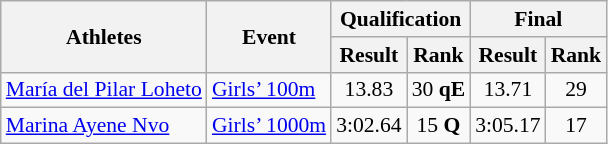<table class="wikitable" border="1" style="font-size:90%">
<tr>
<th rowspan=2>Athletes</th>
<th rowspan=2>Event</th>
<th colspan=2>Qualification</th>
<th colspan=2>Final</th>
</tr>
<tr>
<th>Result</th>
<th>Rank</th>
<th>Result</th>
<th>Rank</th>
</tr>
<tr>
<td><a href='#'>María del Pilar Loheto</a></td>
<td><a href='#'>Girls’ 100m</a></td>
<td align=center>13.83</td>
<td align=center>30 <strong>qE</strong></td>
<td align=center>13.71</td>
<td align=center>29</td>
</tr>
<tr>
<td><a href='#'>Marina Ayene Nvo</a></td>
<td><a href='#'>Girls’ 1000m</a></td>
<td align=center>3:02.64</td>
<td align=center>15 <strong>Q</strong></td>
<td align=center>3:05.17</td>
<td align=center>17</td>
</tr>
</table>
